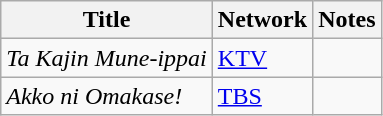<table class="wikitable">
<tr>
<th>Title</th>
<th>Network</th>
<th>Notes</th>
</tr>
<tr>
<td><em>Ta Kajin Mune-ippai</em></td>
<td><a href='#'>KTV</a></td>
<td></td>
</tr>
<tr>
<td><em>Akko ni Omakase!</em></td>
<td><a href='#'>TBS</a></td>
<td></td>
</tr>
</table>
